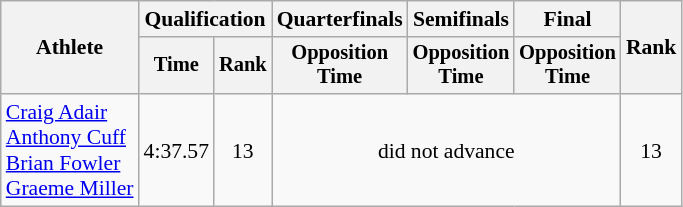<table class="wikitable" style="font-size:90%;text-align:center;">
<tr>
<th rowspan=2>Athlete</th>
<th colspan=2>Qualification</th>
<th>Quarterfinals</th>
<th>Semifinals</th>
<th>Final</th>
<th rowspan=2>Rank</th>
</tr>
<tr style="font-size:95%">
<th>Time</th>
<th>Rank</th>
<th>Opposition<br>Time</th>
<th>Opposition<br>Time</th>
<th>Opposition<br>Time</th>
</tr>
<tr>
<td align=left><a href='#'>Craig Adair</a><br><a href='#'>Anthony Cuff</a><br><a href='#'>Brian Fowler</a><br><a href='#'>Graeme Miller</a></td>
<td>4:37.57</td>
<td>13</td>
<td colspan=3>did not advance</td>
<td>13</td>
</tr>
</table>
